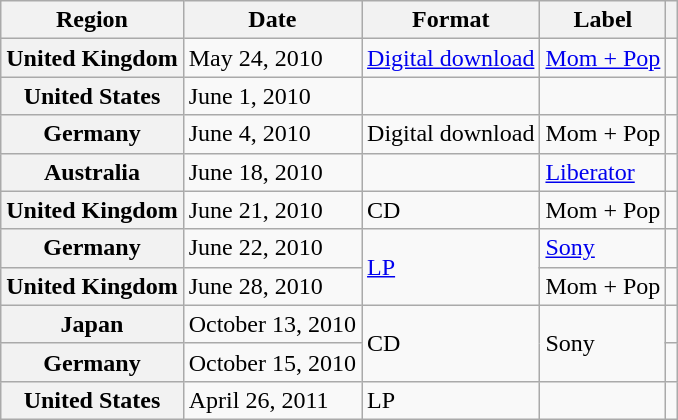<table class="wikitable plainrowheaders">
<tr>
<th scope="col">Region</th>
<th scope="col">Date</th>
<th scope="col">Format</th>
<th scope="col">Label</th>
<th scope="col"></th>
</tr>
<tr>
<th scope="row">United Kingdom</th>
<td>May 24, 2010</td>
<td><a href='#'>Digital download</a></td>
<td><a href='#'>Mom + Pop</a></td>
<td align="center"></td>
</tr>
<tr>
<th scope="row">United States</th>
<td>June 1, 2010</td>
<td></td>
<td></td>
<td align="center"></td>
</tr>
<tr>
<th scope="row">Germany</th>
<td>June 4, 2010</td>
<td>Digital download</td>
<td>Mom + Pop</td>
<td align="center"></td>
</tr>
<tr>
<th scope="row">Australia</th>
<td>June 18, 2010</td>
<td></td>
<td><a href='#'>Liberator</a></td>
<td align="center"></td>
</tr>
<tr>
<th scope="row">United Kingdom</th>
<td>June 21, 2010</td>
<td>CD</td>
<td>Mom + Pop</td>
<td align="center"></td>
</tr>
<tr>
<th scope="row">Germany</th>
<td>June 22, 2010</td>
<td rowspan="2"><a href='#'>LP</a></td>
<td><a href='#'>Sony</a></td>
<td align="center"></td>
</tr>
<tr>
<th scope="row">United Kingdom</th>
<td>June 28, 2010</td>
<td>Mom + Pop</td>
<td align="center"></td>
</tr>
<tr>
<th scope="row">Japan</th>
<td>October 13, 2010</td>
<td rowspan="2">CD</td>
<td rowspan="2">Sony</td>
<td align="center"></td>
</tr>
<tr>
<th scope="row">Germany</th>
<td>October 15, 2010</td>
<td align="center"></td>
</tr>
<tr>
<th scope="row">United States</th>
<td>April 26, 2011</td>
<td>LP</td>
<td></td>
<td align="center"></td>
</tr>
</table>
